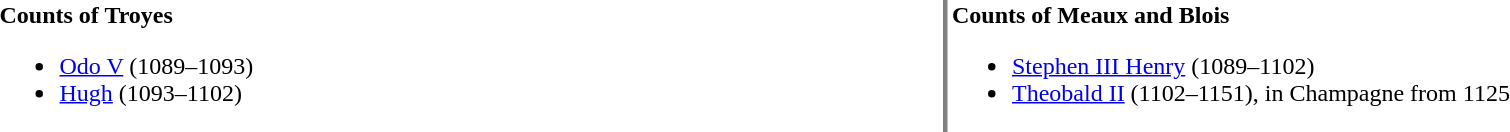<table border=0 width="100%">
<tr valign=top>
<td width="50%"><strong>Counts of Troyes</strong><br><ul><li><a href='#'>Odo V</a> (1089–1093)</li><li><a href='#'>Hugh</a> (1093–1102)</li></ul></td>
<td width="1"  bgcolor="#808080" rowspan=3></td>
<td><strong>Counts of Meaux and Blois</strong><br>
<ul><li><a href='#'>Stephen III Henry</a> (1089–1102)</li><li><a href='#'>Theobald II</a> (1102–1151), in Champagne from 1125</li></ul></td>
</tr>
</table>
